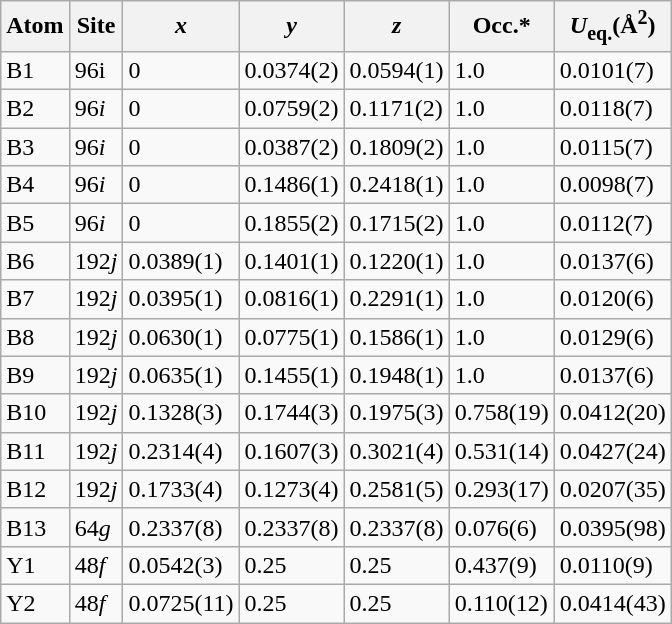<table class="wikitable">
<tr>
<th>Atom</th>
<th>Site</th>
<th><em>x</em></th>
<th><em>y</em></th>
<th><em>z</em></th>
<th>Occ.*</th>
<th><em>U</em><sub>eq.</sub>(Å<sup>2</sup>)</th>
</tr>
<tr>
<td>B1</td>
<td>96i</td>
<td>0</td>
<td>0.0374(2)</td>
<td>0.0594(1)</td>
<td>1.0</td>
<td>0.0101(7)</td>
</tr>
<tr>
<td>B2</td>
<td>96<em>i</em></td>
<td>0</td>
<td>0.0759(2)</td>
<td>0.1171(2)</td>
<td>1.0</td>
<td>0.0118(7)</td>
</tr>
<tr>
<td>B3</td>
<td>96<em>i</em></td>
<td>0</td>
<td>0.0387(2)</td>
<td>0.1809(2)</td>
<td>1.0</td>
<td>0.0115(7)</td>
</tr>
<tr>
<td>B4</td>
<td>96<em>i</em></td>
<td>0</td>
<td>0.1486(1)</td>
<td>0.2418(1)</td>
<td>1.0</td>
<td>0.0098(7)</td>
</tr>
<tr>
<td>B5</td>
<td>96<em>i</em></td>
<td>0</td>
<td>0.1855(2)</td>
<td>0.1715(2)</td>
<td>1.0</td>
<td>0.0112(7)</td>
</tr>
<tr>
<td>B6</td>
<td>192<em>j</em></td>
<td>0.0389(1)</td>
<td>0.1401(1)</td>
<td>0.1220(1)</td>
<td>1.0</td>
<td>0.0137(6)</td>
</tr>
<tr>
<td>B7</td>
<td>192<em>j</em></td>
<td>0.0395(1)</td>
<td>0.0816(1)</td>
<td>0.2291(1)</td>
<td>1.0</td>
<td>0.0120(6)</td>
</tr>
<tr>
<td>B8</td>
<td>192<em>j</em></td>
<td>0.0630(1)</td>
<td>0.0775(1)</td>
<td>0.1586(1)</td>
<td>1.0</td>
<td>0.0129(6)</td>
</tr>
<tr>
<td>B9</td>
<td>192<em>j</em></td>
<td>0.0635(1)</td>
<td>0.1455(1)</td>
<td>0.1948(1)</td>
<td>1.0</td>
<td>0.0137(6)</td>
</tr>
<tr>
<td>B10</td>
<td>192<em>j</em></td>
<td>0.1328(3)</td>
<td>0.1744(3)</td>
<td>0.1975(3)</td>
<td>0.758(19)</td>
<td>0.0412(20)</td>
</tr>
<tr>
<td>B11</td>
<td>192<em>j</em></td>
<td>0.2314(4)</td>
<td>0.1607(3)</td>
<td>0.3021(4)</td>
<td>0.531(14)</td>
<td>0.0427(24)</td>
</tr>
<tr>
<td>B12</td>
<td>192<em>j</em></td>
<td>0.1733(4)</td>
<td>0.1273(4)</td>
<td>0.2581(5)</td>
<td>0.293(17)</td>
<td>0.0207(35)</td>
</tr>
<tr>
<td>B13</td>
<td>64<em>g</em></td>
<td>0.2337(8)</td>
<td>0.2337(8)</td>
<td>0.2337(8)</td>
<td>0.076(6)</td>
<td>0.0395(98)</td>
</tr>
<tr>
<td>Y1</td>
<td>48<em>f</em></td>
<td>0.0542(3)</td>
<td>0.25</td>
<td>0.25</td>
<td>0.437(9)</td>
<td>0.0110(9)</td>
</tr>
<tr>
<td>Y2</td>
<td>48<em>f</em></td>
<td>0.0725(11)</td>
<td>0.25</td>
<td>0.25</td>
<td>0.110(12)</td>
<td>0.0414(43)</td>
</tr>
</table>
